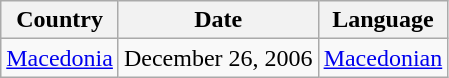<table class="wikitable">
<tr>
<th>Country</th>
<th>Date</th>
<th>Language</th>
</tr>
<tr>
<td><a href='#'>Macedonia</a></td>
<td>December 26, 2006</td>
<td><a href='#'>Macedonian</a></td>
</tr>
</table>
